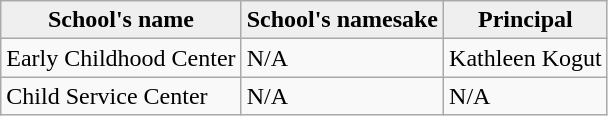<table class="wikitable">
<tr>
<th style="background:#efefef;">School's name</th>
<th style="background:#efefef;">School's namesake</th>
<th style="background:#efefef;">Principal</th>
</tr>
<tr>
<td>Early Childhood Center</td>
<td>N/A</td>
<td>Kathleen Kogut</td>
</tr>
<tr>
<td>Child Service Center</td>
<td>N/A</td>
<td>N/A</td>
</tr>
</table>
